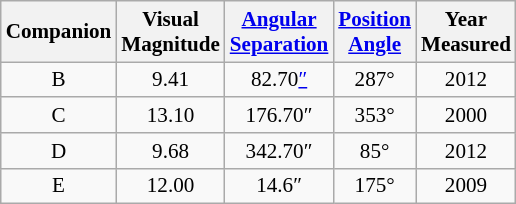<table class="wikitable" style="text-align: center; font-size: 88%;">
<tr>
<th>Companion</th>
<th>Visual<br>Magnitude</th>
<th><a href='#'>Angular<br>Separation</a></th>
<th><a href='#'>Position<br>Angle</a></th>
<th>Year<br>Measured</th>
</tr>
<tr>
<td>B</td>
<td>9.41</td>
<td>82.70<a href='#'>″</a></td>
<td>287°</td>
<td>2012</td>
</tr>
<tr>
<td>C</td>
<td>13.10</td>
<td>176.70″</td>
<td>353°</td>
<td>2000</td>
</tr>
<tr>
<td>D</td>
<td>9.68</td>
<td>342.70″</td>
<td>85°</td>
<td>2012</td>
</tr>
<tr>
<td>E</td>
<td>12.00</td>
<td>14.6″</td>
<td>175°</td>
<td>2009</td>
</tr>
</table>
